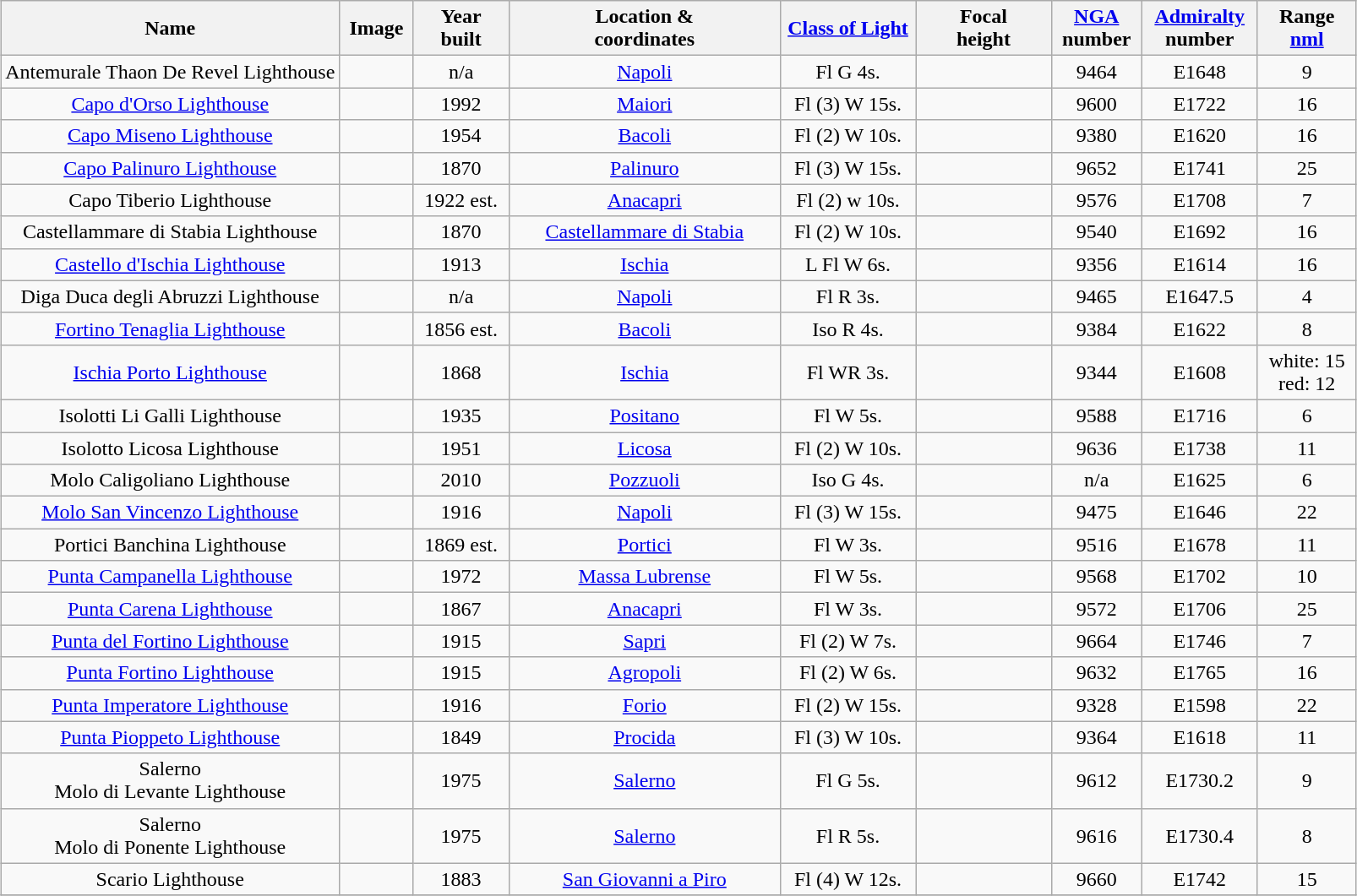<table class="wikitable sortable" style="margin:auto;text-align:center">
<tr>
<th width="25%">Name</th>
<th>Image</th>
<th>Year<br>built</th>
<th width="20%">Location &<br> coordinates</th>
<th width="10%"><a href='#'>Class of Light</a></th>
<th width="10%">Focal<br>height</th>
<th><a href='#'>NGA</a><br>number</th>
<th><a href='#'>Admiralty</a><br>number</th>
<th>Range<br><a href='#'>nml</a></th>
</tr>
<tr>
<td>Antemurale Thaon De Revel Lighthouse</td>
<td></td>
<td>n/a</td>
<td><a href='#'>Napoli</a><br> </td>
<td>Fl G 4s.</td>
<td></td>
<td>9464</td>
<td>E1648</td>
<td>9</td>
</tr>
<tr>
<td><a href='#'>Capo d'Orso Lighthouse</a></td>
<td></td>
<td>1992</td>
<td><a href='#'>Maiori</a><br></td>
<td>Fl (3) W 15s.</td>
<td></td>
<td>9600</td>
<td>E1722</td>
<td>16</td>
</tr>
<tr>
<td><a href='#'>Capo Miseno Lighthouse</a></td>
<td></td>
<td>1954</td>
<td><a href='#'>Bacoli</a><br></td>
<td>Fl (2) W 10s.</td>
<td></td>
<td>9380</td>
<td>E1620</td>
<td>16</td>
</tr>
<tr>
<td><a href='#'>Capo Palinuro Lighthouse</a></td>
<td></td>
<td>1870</td>
<td><a href='#'>Palinuro</a><br></td>
<td>Fl (3) W 15s.</td>
<td></td>
<td>9652</td>
<td>E1741</td>
<td>25</td>
</tr>
<tr>
<td>Capo Tiberio Lighthouse</td>
<td></td>
<td>1922 est.</td>
<td><a href='#'>Anacapri</a><br></td>
<td>Fl (2) w 10s.</td>
<td></td>
<td>9576</td>
<td>E1708</td>
<td>7</td>
</tr>
<tr>
<td>Castellammare di Stabia Lighthouse</td>
<td></td>
<td>1870</td>
<td><a href='#'>Castellammare di Stabia</a><br></td>
<td>Fl (2) W 10s.</td>
<td></td>
<td>9540</td>
<td>E1692</td>
<td>16</td>
</tr>
<tr>
<td><a href='#'>Castello d'Ischia Lighthouse</a></td>
<td></td>
<td>1913</td>
<td><a href='#'>Ischia</a><br></td>
<td>L Fl W 6s.</td>
<td></td>
<td>9356</td>
<td>E1614</td>
<td>16</td>
</tr>
<tr>
<td>Diga Duca degli Abruzzi Lighthouse</td>
<td></td>
<td>n/a</td>
<td><a href='#'>Napoli</a><br></td>
<td>Fl R 3s.</td>
<td></td>
<td>9465</td>
<td>E1647.5</td>
<td>4</td>
</tr>
<tr>
<td><a href='#'>Fortino Tenaglia Lighthouse</a></td>
<td></td>
<td>1856 est.</td>
<td><a href='#'>Bacoli</a><br></td>
<td>Iso R 4s.</td>
<td></td>
<td>9384</td>
<td>E1622</td>
<td>8</td>
</tr>
<tr>
<td><a href='#'>Ischia Porto Lighthouse</a></td>
<td></td>
<td>1868</td>
<td><a href='#'>Ischia</a><br> </td>
<td>Fl WR 3s.</td>
<td></td>
<td>9344</td>
<td>E1608</td>
<td>white: 15<br>red: 12</td>
</tr>
<tr>
<td>Isolotti Li Galli Lighthouse</td>
<td></td>
<td>1935</td>
<td><a href='#'>Positano</a><br></td>
<td>Fl W 5s.</td>
<td></td>
<td>9588</td>
<td>E1716</td>
<td>6</td>
</tr>
<tr>
<td>Isolotto Licosa Lighthouse</td>
<td></td>
<td>1951</td>
<td><a href='#'>Licosa</a><br></td>
<td>Fl (2) W 10s.</td>
<td></td>
<td>9636</td>
<td>E1738</td>
<td>11</td>
</tr>
<tr>
<td>Molo Caligoliano Lighthouse</td>
<td></td>
<td>2010</td>
<td><a href='#'>Pozzuoli</a><br></td>
<td>Iso G 4s.</td>
<td></td>
<td>n/a</td>
<td>E1625</td>
<td>6</td>
</tr>
<tr>
<td><a href='#'>Molo San Vincenzo Lighthouse</a></td>
<td></td>
<td>1916</td>
<td><a href='#'>Napoli</a><br></td>
<td>Fl (3) W 15s.</td>
<td></td>
<td>9475</td>
<td>E1646</td>
<td>22</td>
</tr>
<tr>
<td>Portici Banchina Lighthouse</td>
<td></td>
<td>1869 est.</td>
<td><a href='#'>Portici</a><br></td>
<td>Fl W 3s.</td>
<td></td>
<td>9516</td>
<td>E1678</td>
<td>11</td>
</tr>
<tr>
<td><a href='#'>Punta Campanella Lighthouse</a></td>
<td></td>
<td>1972</td>
<td><a href='#'>Massa Lubrense</a><br></td>
<td>Fl W 5s.</td>
<td></td>
<td>9568</td>
<td>E1702</td>
<td>10</td>
</tr>
<tr>
<td><a href='#'>Punta Carena Lighthouse</a></td>
<td></td>
<td>1867</td>
<td><a href='#'>Anacapri</a><br></td>
<td>Fl W 3s.</td>
<td></td>
<td>9572</td>
<td>E1706</td>
<td>25</td>
</tr>
<tr>
<td><a href='#'>Punta del Fortino Lighthouse</a></td>
<td></td>
<td>1915</td>
<td><a href='#'>Sapri</a><br></td>
<td>Fl (2) W 7s.</td>
<td></td>
<td>9664</td>
<td>E1746</td>
<td>7</td>
</tr>
<tr>
<td><a href='#'>Punta Fortino Lighthouse</a></td>
<td></td>
<td>1915</td>
<td><a href='#'>Agropoli</a><br></td>
<td>Fl (2) W 6s.</td>
<td></td>
<td>9632</td>
<td>E1765</td>
<td>16</td>
</tr>
<tr>
<td><a href='#'>Punta Imperatore Lighthouse</a></td>
<td></td>
<td>1916</td>
<td><a href='#'>Forio</a><br></td>
<td>Fl (2) W 15s.</td>
<td></td>
<td>9328</td>
<td>E1598</td>
<td>22</td>
</tr>
<tr>
<td><a href='#'>Punta Pioppeto Lighthouse</a></td>
<td></td>
<td>1849</td>
<td><a href='#'>Procida</a><br></td>
<td>Fl (3) W 10s.</td>
<td></td>
<td>9364</td>
<td>E1618</td>
<td>11</td>
</tr>
<tr>
<td>Salerno<br> Molo di Levante Lighthouse</td>
<td></td>
<td>1975</td>
<td><a href='#'>Salerno</a><br></td>
<td>Fl G 5s.</td>
<td></td>
<td>9612</td>
<td>E1730.2</td>
<td>9</td>
</tr>
<tr>
<td>Salerno<br> Molo di Ponente Lighthouse</td>
<td></td>
<td>1975</td>
<td><a href='#'>Salerno</a><br></td>
<td>Fl R 5s.</td>
<td></td>
<td>9616</td>
<td>E1730.4</td>
<td>8</td>
</tr>
<tr>
<td>Scario Lighthouse</td>
<td> </td>
<td>1883</td>
<td><a href='#'>San Giovanni a Piro</a><br></td>
<td>Fl (4) W 12s.</td>
<td></td>
<td>9660</td>
<td>E1742</td>
<td>15</td>
</tr>
<tr>
</tr>
</table>
